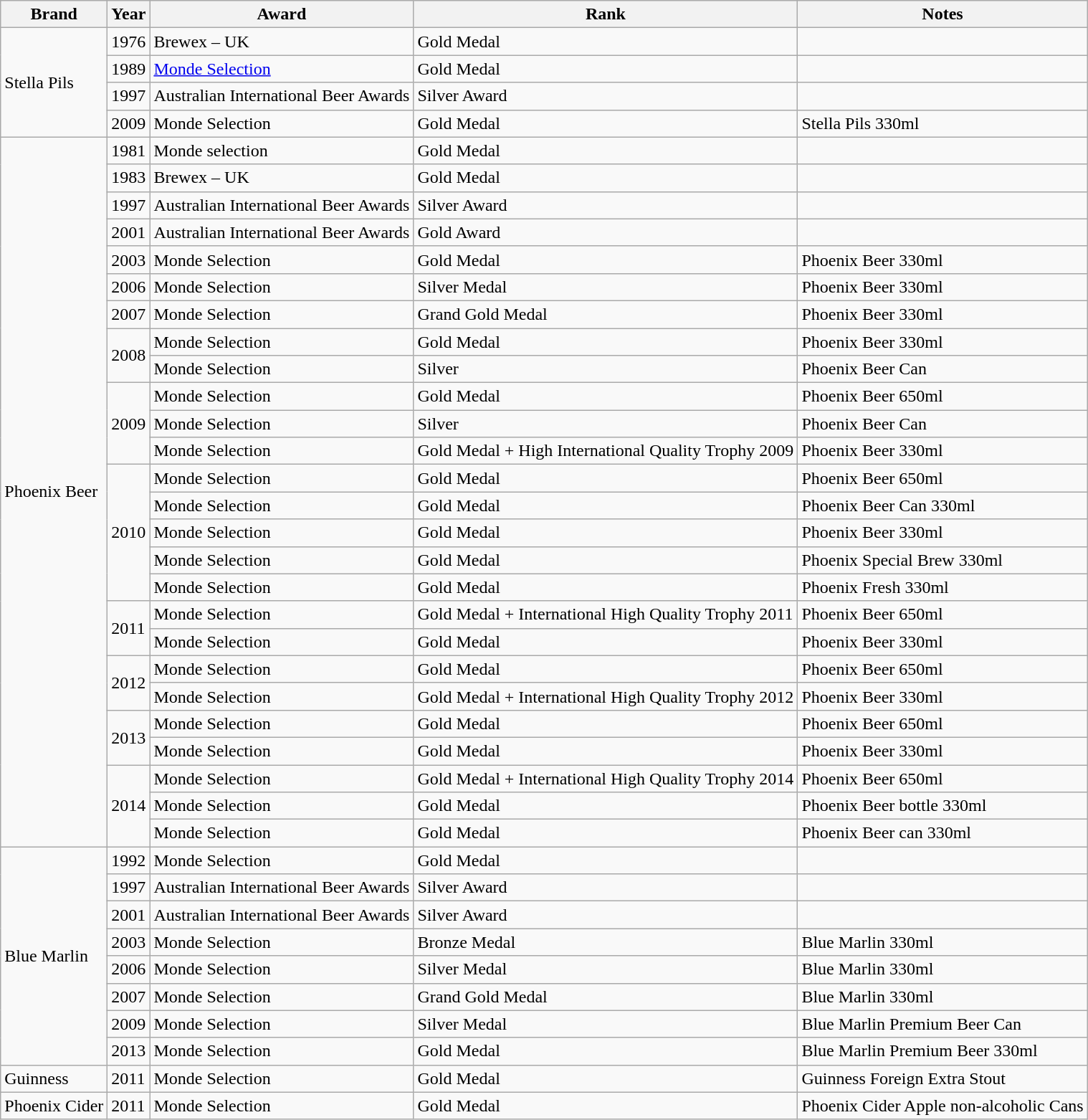<table class="wikitable sortable">
<tr>
<th>Brand</th>
<th>Year</th>
<th>Award</th>
<th>Rank</th>
<th>Notes</th>
</tr>
<tr>
<td rowspan=4>Stella Pils</td>
<td>1976</td>
<td>Brewex – UK</td>
<td>Gold Medal</td>
<td></td>
</tr>
<tr>
<td>1989</td>
<td><a href='#'>Monde Selection</a></td>
<td>Gold Medal</td>
<td></td>
</tr>
<tr>
<td>1997</td>
<td>Australian International Beer Awards</td>
<td>Silver Award</td>
<td></td>
</tr>
<tr>
<td>2009</td>
<td>Monde Selection</td>
<td>Gold Medal</td>
<td>Stella Pils 330ml</td>
</tr>
<tr>
<td rowspan=26>Phoenix Beer</td>
<td>1981</td>
<td>Monde selection</td>
<td>Gold Medal</td>
<td></td>
</tr>
<tr>
<td>1983</td>
<td>Brewex – UK</td>
<td>Gold Medal</td>
<td></td>
</tr>
<tr>
<td>1997</td>
<td>Australian International Beer Awards</td>
<td>Silver Award</td>
<td></td>
</tr>
<tr>
<td>2001</td>
<td>Australian International Beer Awards</td>
<td>Gold Award</td>
<td></td>
</tr>
<tr>
<td>2003</td>
<td>Monde Selection</td>
<td>Gold Medal</td>
<td>Phoenix Beer 330ml</td>
</tr>
<tr>
<td>2006</td>
<td>Monde Selection</td>
<td>Silver Medal</td>
<td>Phoenix Beer 330ml</td>
</tr>
<tr>
<td>2007</td>
<td>Monde Selection</td>
<td>Grand Gold Medal</td>
<td>Phoenix Beer 330ml</td>
</tr>
<tr>
<td rowspan=2>2008</td>
<td>Monde Selection</td>
<td>Gold Medal</td>
<td>Phoenix Beer 330ml</td>
</tr>
<tr>
<td>Monde Selection</td>
<td>Silver</td>
<td>Phoenix Beer Can</td>
</tr>
<tr>
<td rowspan=3>2009</td>
<td>Monde Selection</td>
<td>Gold Medal</td>
<td>Phoenix Beer 650ml</td>
</tr>
<tr>
<td>Monde Selection</td>
<td>Silver</td>
<td>Phoenix Beer Can</td>
</tr>
<tr>
<td>Monde Selection</td>
<td>Gold Medal + High International Quality Trophy 2009</td>
<td>Phoenix Beer 330ml</td>
</tr>
<tr>
<td rowspan=5>2010</td>
<td>Monde Selection</td>
<td>Gold Medal</td>
<td>Phoenix Beer 650ml</td>
</tr>
<tr>
<td>Monde Selection</td>
<td>Gold Medal</td>
<td>Phoenix Beer Can 330ml</td>
</tr>
<tr>
<td>Monde Selection</td>
<td>Gold Medal</td>
<td>Phoenix Beer 330ml</td>
</tr>
<tr>
<td>Monde Selection</td>
<td>Gold Medal</td>
<td>Phoenix Special Brew 330ml</td>
</tr>
<tr>
<td>Monde Selection</td>
<td>Gold Medal</td>
<td>Phoenix Fresh 330ml</td>
</tr>
<tr>
<td rowspan=2>2011</td>
<td>Monde Selection</td>
<td>Gold Medal + International High Quality Trophy 2011</td>
<td>Phoenix Beer 650ml</td>
</tr>
<tr>
<td>Monde Selection</td>
<td>Gold Medal</td>
<td>Phoenix Beer 330ml</td>
</tr>
<tr>
<td rowspan=2>2012</td>
<td>Monde Selection</td>
<td>Gold Medal</td>
<td>Phoenix Beer 650ml</td>
</tr>
<tr>
<td>Monde Selection</td>
<td>Gold Medal + International High Quality Trophy 2012</td>
<td>Phoenix Beer 330ml</td>
</tr>
<tr>
<td rowspan=2>2013</td>
<td>Monde Selection</td>
<td>Gold Medal</td>
<td>Phoenix Beer 650ml</td>
</tr>
<tr>
<td>Monde Selection</td>
<td>Gold Medal</td>
<td>Phoenix Beer 330ml</td>
</tr>
<tr>
<td rowspan=3>2014</td>
<td>Monde Selection</td>
<td>Gold Medal + International High Quality Trophy 2014</td>
<td>Phoenix Beer 650ml</td>
</tr>
<tr>
<td>Monde Selection</td>
<td>Gold Medal</td>
<td>Phoenix Beer bottle 330ml</td>
</tr>
<tr>
<td>Monde Selection</td>
<td>Gold Medal</td>
<td>Phoenix Beer can 330ml</td>
</tr>
<tr>
<td rowspan=8>Blue Marlin</td>
<td>1992</td>
<td>Monde Selection</td>
<td>Gold Medal</td>
<td></td>
</tr>
<tr>
<td>1997</td>
<td>Australian International Beer Awards</td>
<td>Silver Award</td>
<td></td>
</tr>
<tr>
<td>2001</td>
<td>Australian International Beer Awards</td>
<td>Silver Award</td>
</tr>
<tr>
<td>2003</td>
<td>Monde Selection</td>
<td>Bronze Medal</td>
<td>Blue Marlin 330ml</td>
</tr>
<tr>
<td>2006</td>
<td>Monde Selection</td>
<td>Silver Medal</td>
<td>Blue Marlin 330ml</td>
</tr>
<tr>
<td>2007</td>
<td>Monde Selection</td>
<td>Grand Gold Medal</td>
<td>Blue Marlin 330ml</td>
</tr>
<tr>
<td>2009</td>
<td>Monde Selection</td>
<td>Silver Medal</td>
<td>Blue Marlin Premium Beer Can</td>
</tr>
<tr>
<td>2013</td>
<td>Monde Selection</td>
<td>Gold Medal</td>
<td>Blue Marlin Premium Beer 330ml</td>
</tr>
<tr>
<td>Guinness</td>
<td>2011</td>
<td>Monde Selection</td>
<td>Gold Medal</td>
<td>Guinness Foreign Extra Stout</td>
</tr>
<tr>
<td>Phoenix Cider</td>
<td>2011</td>
<td>Monde Selection</td>
<td>Gold Medal</td>
<td>Phoenix Cider Apple non-alcoholic Cans</td>
</tr>
</table>
